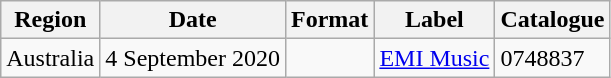<table class="wikitable plainrowheaders">
<tr>
<th scope="col">Region</th>
<th scope="col">Date</th>
<th scope="col">Format</th>
<th scope="col">Label</th>
<th scope="col">Catalogue</th>
</tr>
<tr>
<td>Australia</td>
<td>4 September 2020</td>
<td></td>
<td><a href='#'>EMI Music</a></td>
<td>0748837</td>
</tr>
</table>
